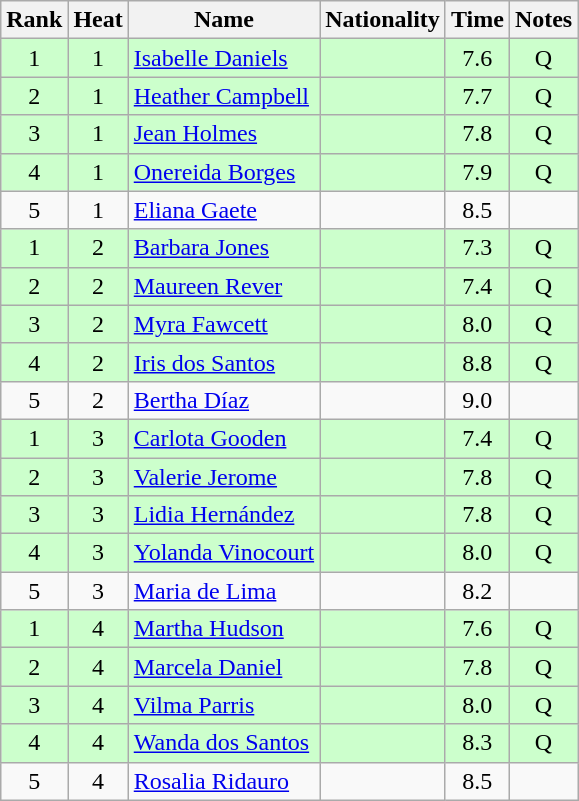<table class="wikitable sortable" style="text-align:center">
<tr>
<th>Rank</th>
<th>Heat</th>
<th>Name</th>
<th>Nationality</th>
<th>Time</th>
<th>Notes</th>
</tr>
<tr bgcolor=ccffcc>
<td>1</td>
<td>1</td>
<td align=left><a href='#'>Isabelle Daniels</a></td>
<td align=left></td>
<td>7.6</td>
<td>Q</td>
</tr>
<tr bgcolor=ccffcc>
<td>2</td>
<td>1</td>
<td align=left><a href='#'>Heather Campbell</a></td>
<td align=left></td>
<td>7.7</td>
<td>Q</td>
</tr>
<tr bgcolor=ccffcc>
<td>3</td>
<td>1</td>
<td align=left><a href='#'>Jean Holmes</a></td>
<td align=left></td>
<td>7.8</td>
<td>Q</td>
</tr>
<tr bgcolor=ccffcc>
<td>4</td>
<td>1</td>
<td align=left><a href='#'>Onereida Borges</a></td>
<td align=left></td>
<td>7.9</td>
<td>Q</td>
</tr>
<tr>
<td>5</td>
<td>1</td>
<td align=left><a href='#'>Eliana Gaete</a></td>
<td align=left></td>
<td>8.5</td>
<td></td>
</tr>
<tr bgcolor=ccffcc>
<td>1</td>
<td>2</td>
<td align=left><a href='#'>Barbara Jones</a></td>
<td align=left></td>
<td>7.3</td>
<td>Q</td>
</tr>
<tr bgcolor=ccffcc>
<td>2</td>
<td>2</td>
<td align=left><a href='#'>Maureen Rever</a></td>
<td align=left></td>
<td>7.4</td>
<td>Q</td>
</tr>
<tr bgcolor=ccffcc>
<td>3</td>
<td>2</td>
<td align=left><a href='#'>Myra Fawcett</a></td>
<td align=left></td>
<td>8.0</td>
<td>Q</td>
</tr>
<tr bgcolor=ccffcc>
<td>4</td>
<td>2</td>
<td align=left><a href='#'>Iris dos Santos</a></td>
<td align=left></td>
<td>8.8</td>
<td>Q</td>
</tr>
<tr>
<td>5</td>
<td>2</td>
<td align=left><a href='#'>Bertha Díaz</a></td>
<td align=left></td>
<td>9.0</td>
<td></td>
</tr>
<tr bgcolor=ccffcc>
<td>1</td>
<td>3</td>
<td align=left><a href='#'>Carlota Gooden</a></td>
<td align=left></td>
<td>7.4</td>
<td>Q</td>
</tr>
<tr bgcolor=ccffcc>
<td>2</td>
<td>3</td>
<td align=left><a href='#'>Valerie Jerome</a></td>
<td align=left></td>
<td>7.8</td>
<td>Q</td>
</tr>
<tr bgcolor=ccffcc>
<td>3</td>
<td>3</td>
<td align=left><a href='#'>Lidia Hernández</a></td>
<td align=left></td>
<td>7.8</td>
<td>Q</td>
</tr>
<tr bgcolor=ccffcc>
<td>4</td>
<td>3</td>
<td align=left><a href='#'>Yolanda Vinocourt</a></td>
<td align=left></td>
<td>8.0</td>
<td>Q</td>
</tr>
<tr>
<td>5</td>
<td>3</td>
<td align=left><a href='#'>Maria de Lima</a></td>
<td align=left></td>
<td>8.2</td>
<td></td>
</tr>
<tr bgcolor=ccffcc>
<td>1</td>
<td>4</td>
<td align=left><a href='#'>Martha Hudson</a></td>
<td align=left></td>
<td>7.6</td>
<td>Q</td>
</tr>
<tr bgcolor=ccffcc>
<td>2</td>
<td>4</td>
<td align=left><a href='#'>Marcela Daniel</a></td>
<td align=left></td>
<td>7.8</td>
<td>Q</td>
</tr>
<tr bgcolor=ccffcc>
<td>3</td>
<td>4</td>
<td align=left><a href='#'>Vilma Parris</a></td>
<td align=left></td>
<td>8.0</td>
<td>Q</td>
</tr>
<tr bgcolor=ccffcc>
<td>4</td>
<td>4</td>
<td align=left><a href='#'>Wanda dos Santos</a></td>
<td align=left></td>
<td>8.3</td>
<td>Q</td>
</tr>
<tr>
<td>5</td>
<td>4</td>
<td align=left><a href='#'>Rosalia Ridauro</a></td>
<td align=left></td>
<td>8.5</td>
<td></td>
</tr>
</table>
